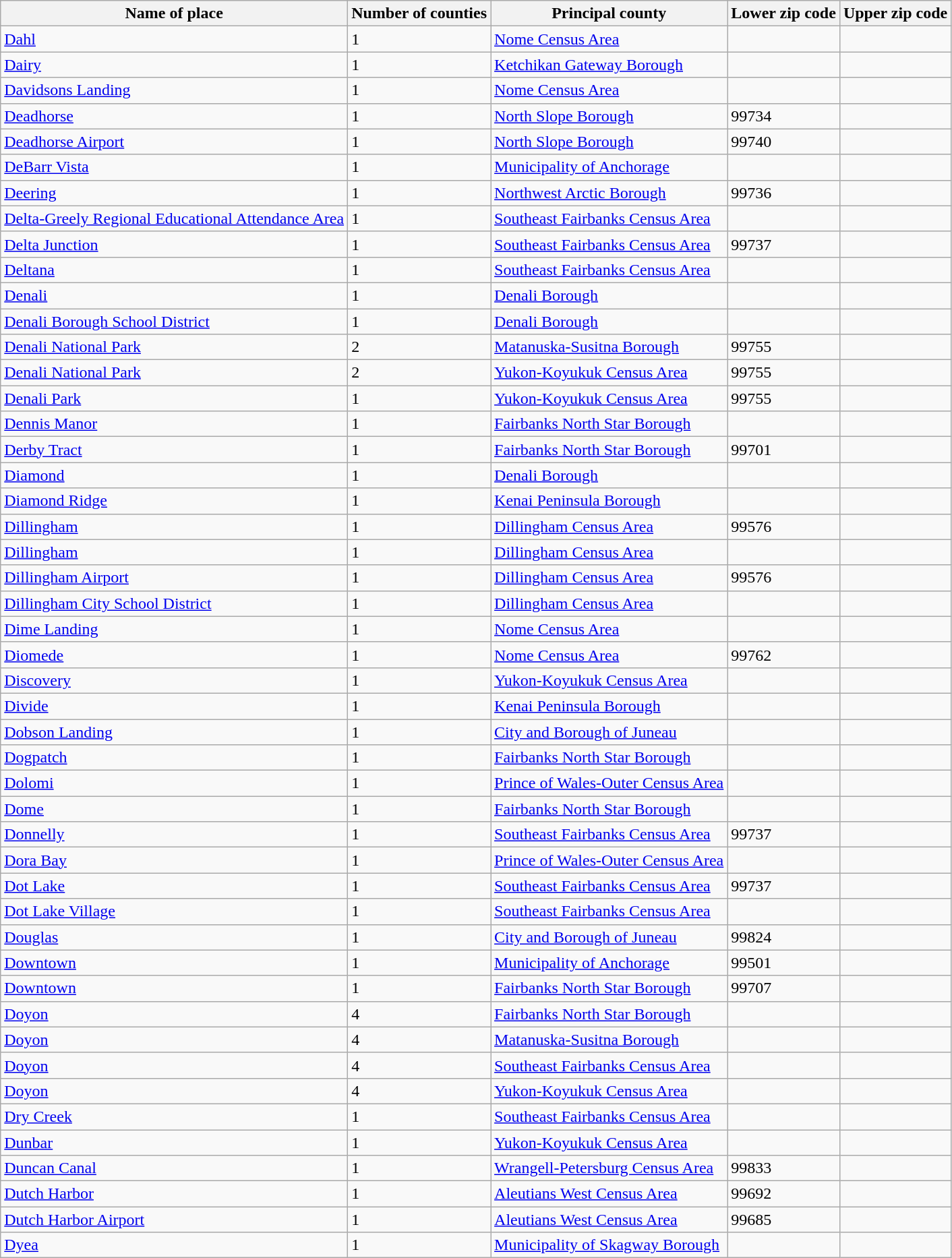<table class="wikitable">
<tr>
<th>Name of place</th>
<th>Number of counties</th>
<th>Principal county</th>
<th>Lower zip code</th>
<th>Upper zip code</th>
</tr>
<tr --->
<td><a href='#'>Dahl</a></td>
<td>1</td>
<td><a href='#'>Nome Census Area</a></td>
<td> </td>
<td> </td>
</tr>
<tr --->
<td><a href='#'>Dairy</a></td>
<td>1</td>
<td><a href='#'>Ketchikan Gateway Borough</a></td>
<td> </td>
<td> </td>
</tr>
<tr --->
<td><a href='#'>Davidsons Landing</a></td>
<td>1</td>
<td><a href='#'>Nome Census Area</a></td>
<td> </td>
<td> </td>
</tr>
<tr --->
<td><a href='#'>Deadhorse</a></td>
<td>1</td>
<td><a href='#'>North Slope Borough</a></td>
<td>99734</td>
<td> </td>
</tr>
<tr --->
<td><a href='#'>Deadhorse Airport</a></td>
<td>1</td>
<td><a href='#'>North Slope Borough</a></td>
<td>99740</td>
<td> </td>
</tr>
<tr --->
<td><a href='#'>DeBarr Vista</a></td>
<td>1</td>
<td><a href='#'>Municipality of Anchorage</a></td>
<td> </td>
<td> </td>
</tr>
<tr --->
<td><a href='#'>Deering</a></td>
<td>1</td>
<td><a href='#'>Northwest Arctic Borough</a></td>
<td>99736</td>
<td> </td>
</tr>
<tr --->
<td><a href='#'>Delta-Greely Regional Educational Attendance Area</a></td>
<td>1</td>
<td><a href='#'>Southeast Fairbanks Census Area</a></td>
<td> </td>
<td> </td>
</tr>
<tr --->
<td><a href='#'>Delta Junction</a></td>
<td>1</td>
<td><a href='#'>Southeast Fairbanks Census Area</a></td>
<td>99737</td>
<td> </td>
</tr>
<tr --->
<td><a href='#'>Deltana</a></td>
<td>1</td>
<td><a href='#'>Southeast Fairbanks Census Area</a></td>
<td> </td>
<td> </td>
</tr>
<tr --->
<td><a href='#'>Denali</a></td>
<td>1</td>
<td><a href='#'>Denali Borough</a></td>
<td> </td>
<td> </td>
</tr>
<tr --->
<td><a href='#'>Denali Borough School District</a></td>
<td>1</td>
<td><a href='#'>Denali Borough</a></td>
<td> </td>
<td> </td>
</tr>
<tr --->
<td><a href='#'>Denali National Park</a></td>
<td>2</td>
<td><a href='#'>Matanuska-Susitna Borough</a></td>
<td>99755</td>
<td> </td>
</tr>
<tr --->
<td><a href='#'>Denali National Park</a></td>
<td>2</td>
<td><a href='#'>Yukon-Koyukuk Census Area</a></td>
<td>99755</td>
<td> </td>
</tr>
<tr --->
<td><a href='#'>Denali Park</a></td>
<td>1</td>
<td><a href='#'>Yukon-Koyukuk Census Area</a></td>
<td>99755</td>
<td> </td>
</tr>
<tr --->
<td><a href='#'>Dennis Manor</a></td>
<td>1</td>
<td><a href='#'>Fairbanks North Star Borough</a></td>
<td> </td>
<td> </td>
</tr>
<tr --->
<td><a href='#'>Derby Tract</a></td>
<td>1</td>
<td><a href='#'>Fairbanks North Star Borough</a></td>
<td>99701</td>
<td> </td>
</tr>
<tr --->
<td><a href='#'>Diamond</a></td>
<td>1</td>
<td><a href='#'>Denali Borough</a></td>
<td> </td>
<td> </td>
</tr>
<tr --->
<td><a href='#'>Diamond Ridge</a></td>
<td>1</td>
<td><a href='#'>Kenai Peninsula Borough</a></td>
<td> </td>
<td> </td>
</tr>
<tr --->
<td><a href='#'>Dillingham</a></td>
<td>1</td>
<td><a href='#'>Dillingham Census Area</a></td>
<td>99576</td>
<td> </td>
</tr>
<tr --->
<td><a href='#'>Dillingham</a></td>
<td>1</td>
<td><a href='#'>Dillingham Census Area</a></td>
<td> </td>
<td> </td>
</tr>
<tr --->
<td><a href='#'>Dillingham Airport</a></td>
<td>1</td>
<td><a href='#'>Dillingham Census Area</a></td>
<td>99576</td>
<td> </td>
</tr>
<tr --->
<td><a href='#'>Dillingham City School District</a></td>
<td>1</td>
<td><a href='#'>Dillingham Census Area</a></td>
<td> </td>
<td> </td>
</tr>
<tr --->
<td><a href='#'>Dime Landing</a></td>
<td>1</td>
<td><a href='#'>Nome Census Area</a></td>
<td> </td>
<td> </td>
</tr>
<tr --->
<td><a href='#'>Diomede</a></td>
<td>1</td>
<td><a href='#'>Nome Census Area</a></td>
<td>99762</td>
<td> </td>
</tr>
<tr --->
<td><a href='#'>Discovery</a></td>
<td>1</td>
<td><a href='#'>Yukon-Koyukuk Census Area</a></td>
<td> </td>
<td> </td>
</tr>
<tr --->
<td><a href='#'>Divide</a></td>
<td>1</td>
<td><a href='#'>Kenai Peninsula Borough</a></td>
<td> </td>
<td> </td>
</tr>
<tr --->
<td><a href='#'>Dobson Landing</a></td>
<td>1</td>
<td><a href='#'>City and Borough of Juneau</a></td>
<td> </td>
<td> </td>
</tr>
<tr --->
<td><a href='#'>Dogpatch</a></td>
<td>1</td>
<td><a href='#'>Fairbanks North Star Borough</a></td>
<td> </td>
<td> </td>
</tr>
<tr --->
<td><a href='#'>Dolomi</a></td>
<td>1</td>
<td><a href='#'>Prince of Wales-Outer Census Area</a></td>
<td> </td>
<td> </td>
</tr>
<tr --->
<td><a href='#'>Dome</a></td>
<td>1</td>
<td><a href='#'>Fairbanks North Star Borough</a></td>
<td> </td>
<td> </td>
</tr>
<tr --->
<td><a href='#'>Donnelly</a></td>
<td>1</td>
<td><a href='#'>Southeast Fairbanks Census Area</a></td>
<td>99737</td>
<td> </td>
</tr>
<tr --->
<td><a href='#'>Dora Bay</a></td>
<td>1</td>
<td><a href='#'>Prince of Wales-Outer Census Area</a></td>
<td> </td>
<td> </td>
</tr>
<tr --->
<td><a href='#'>Dot Lake</a></td>
<td>1</td>
<td><a href='#'>Southeast Fairbanks Census Area</a></td>
<td>99737</td>
<td> </td>
</tr>
<tr --->
<td><a href='#'>Dot Lake Village</a></td>
<td>1</td>
<td><a href='#'>Southeast Fairbanks Census Area</a></td>
<td> </td>
<td> </td>
</tr>
<tr --->
<td><a href='#'>Douglas</a></td>
<td>1</td>
<td><a href='#'>City and Borough of Juneau</a></td>
<td>99824</td>
<td> </td>
</tr>
<tr --->
<td><a href='#'>Downtown</a></td>
<td>1</td>
<td><a href='#'>Municipality of Anchorage</a></td>
<td>99501</td>
<td> </td>
</tr>
<tr --->
<td><a href='#'>Downtown</a></td>
<td>1</td>
<td><a href='#'>Fairbanks North Star Borough</a></td>
<td>99707</td>
<td> </td>
</tr>
<tr --->
<td><a href='#'>Doyon</a></td>
<td>4</td>
<td><a href='#'>Fairbanks North Star Borough</a></td>
<td> </td>
<td> </td>
</tr>
<tr --->
<td><a href='#'>Doyon</a></td>
<td>4</td>
<td><a href='#'>Matanuska-Susitna Borough</a></td>
<td> </td>
<td> </td>
</tr>
<tr --->
<td><a href='#'>Doyon</a></td>
<td>4</td>
<td><a href='#'>Southeast Fairbanks Census Area</a></td>
<td> </td>
<td> </td>
</tr>
<tr --->
<td><a href='#'>Doyon</a></td>
<td>4</td>
<td><a href='#'>Yukon-Koyukuk Census Area</a></td>
<td> </td>
<td> </td>
</tr>
<tr --->
<td><a href='#'>Dry Creek</a></td>
<td>1</td>
<td><a href='#'>Southeast Fairbanks Census Area</a></td>
<td> </td>
<td> </td>
</tr>
<tr --->
<td><a href='#'>Dunbar</a></td>
<td>1</td>
<td><a href='#'>Yukon-Koyukuk Census Area</a></td>
<td> </td>
<td> </td>
</tr>
<tr --->
<td><a href='#'>Duncan Canal</a></td>
<td>1</td>
<td><a href='#'>Wrangell-Petersburg Census Area</a></td>
<td>99833</td>
<td> </td>
</tr>
<tr --->
<td><a href='#'>Dutch Harbor</a></td>
<td>1</td>
<td><a href='#'>Aleutians West Census Area</a></td>
<td>99692</td>
<td> </td>
</tr>
<tr --->
<td><a href='#'>Dutch Harbor Airport</a></td>
<td>1</td>
<td><a href='#'>Aleutians West Census Area</a></td>
<td>99685</td>
<td> </td>
</tr>
<tr --->
<td><a href='#'>Dyea</a></td>
<td>1</td>
<td><a href='#'>Municipality of Skagway Borough</a></td>
<td></td>
<td> </td>
</tr>
</table>
